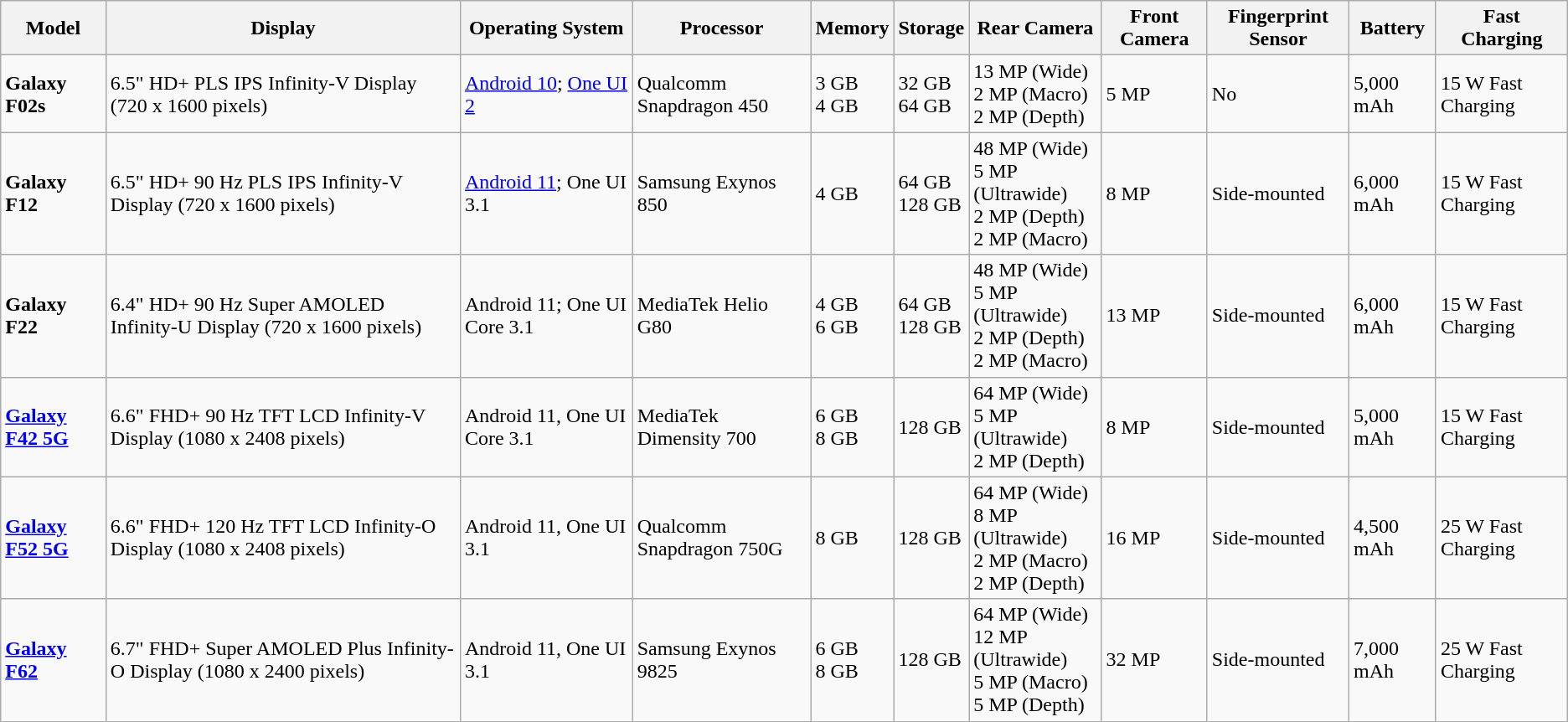<table class="wikitable">
<tr>
<th>Model</th>
<th>Display</th>
<th>Operating System</th>
<th>Processor</th>
<th>Memory</th>
<th>Storage</th>
<th>Rear Camera</th>
<th>Front Camera</th>
<th>Fingerprint Sensor</th>
<th>Battery</th>
<th>Fast Charging</th>
</tr>
<tr>
<td><strong>Galaxy F02s</strong></td>
<td>6.5" HD+ PLS IPS Infinity-V Display (720 x 1600 pixels)</td>
<td><a href='#'>Android 10</a>; <a href='#'>One UI 2</a></td>
<td>Qualcomm Snapdragon 450</td>
<td>3 GB<br>4 GB</td>
<td>32 GB<br>64 GB</td>
<td>13 MP (Wide)<br>2 MP (Macro)<br>2 MP (Depth)</td>
<td>5 MP</td>
<td>No</td>
<td>5,000 mAh</td>
<td>15 W Fast Charging</td>
</tr>
<tr>
<td><strong>Galaxy F12</strong></td>
<td>6.5" HD+ 90 Hz PLS IPS Infinity-V Display (720 x 1600 pixels)</td>
<td><a href='#'>Android 11</a>; One UI 3.1</td>
<td>Samsung Exynos 850</td>
<td>4 GB</td>
<td>64 GB<br>128 GB</td>
<td>48 MP (Wide)<br>5 MP (Ultrawide)<br>2 MP (Depth)<br>2 MP (Macro)</td>
<td>8 MP</td>
<td>Side-mounted</td>
<td>6,000 mAh</td>
<td>15 W Fast Charging</td>
</tr>
<tr>
<td><strong>Galaxy F22</strong></td>
<td>6.4" HD+ 90 Hz Super AMOLED Infinity-U Display (720 x 1600 pixels)</td>
<td>Android 11; One UI Core 3.1</td>
<td>MediaTek Helio G80</td>
<td>4 GB<br>6 GB</td>
<td>64 GB<br>128 GB</td>
<td>48 MP (Wide)<br>5 MP (Ultrawide)<br>2 MP (Depth)<br>2 MP (Macro)</td>
<td>13 MP</td>
<td>Side-mounted</td>
<td>6,000 mAh</td>
<td>15 W Fast Charging</td>
</tr>
<tr>
<td><strong><a href='#'>Galaxy F42 5G</a></strong></td>
<td>6.6" FHD+ 90 Hz TFT LCD Infinity-V Display (1080 x 2408 pixels)</td>
<td>Android 11, One UI Core 3.1</td>
<td>MediaTek Dimensity 700</td>
<td>6 GB<br>8 GB</td>
<td>128 GB</td>
<td>64 MP (Wide)<br>5 MP (Ultrawide)<br>2 MP (Depth)</td>
<td>8 MP</td>
<td>Side-mounted</td>
<td>5,000 mAh</td>
<td>15 W Fast Charging</td>
</tr>
<tr>
<td><strong><a href='#'>Galaxy F52 5G</a></strong></td>
<td>6.6" FHD+ 120 Hz TFT LCD Infinity-O Display (1080 x 2408 pixels)</td>
<td>Android 11, One UI 3.1</td>
<td>Qualcomm Snapdragon 750G</td>
<td>8 GB</td>
<td>128 GB</td>
<td>64 MP (Wide)<br>8 MP (Ultrawide)<br>2 MP (Macro)<br>2 MP (Depth)</td>
<td>16 MP</td>
<td>Side-mounted</td>
<td>4,500 mAh</td>
<td>25 W Fast Charging</td>
</tr>
<tr>
<td><strong><a href='#'>Galaxy F62</a></strong></td>
<td>6.7" FHD+ Super AMOLED Plus Infinity-O Display (1080 x 2400 pixels)</td>
<td>Android 11, One UI 3.1</td>
<td>Samsung Exynos 9825</td>
<td>6 GB<br>8 GB</td>
<td>128 GB</td>
<td>64 MP (Wide)<br>12 MP (Ultrawide)<br>5 MP (Macro)<br>5 MP (Depth)</td>
<td>32 MP</td>
<td>Side-mounted</td>
<td>7,000 mAh</td>
<td>25 W Fast Charging</td>
</tr>
</table>
